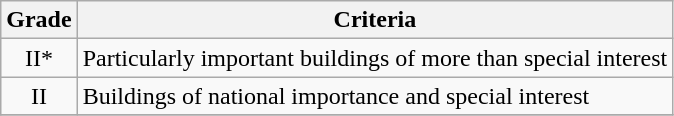<table class="wikitable" border="1">
<tr>
<th>Grade</th>
<th>Criteria</th>
</tr>
<tr>
<td align="center" >II*</td>
<td>Particularly important buildings of more than special interest</td>
</tr>
<tr>
<td align="center" >II</td>
<td>Buildings of national importance and special interest</td>
</tr>
<tr>
</tr>
</table>
